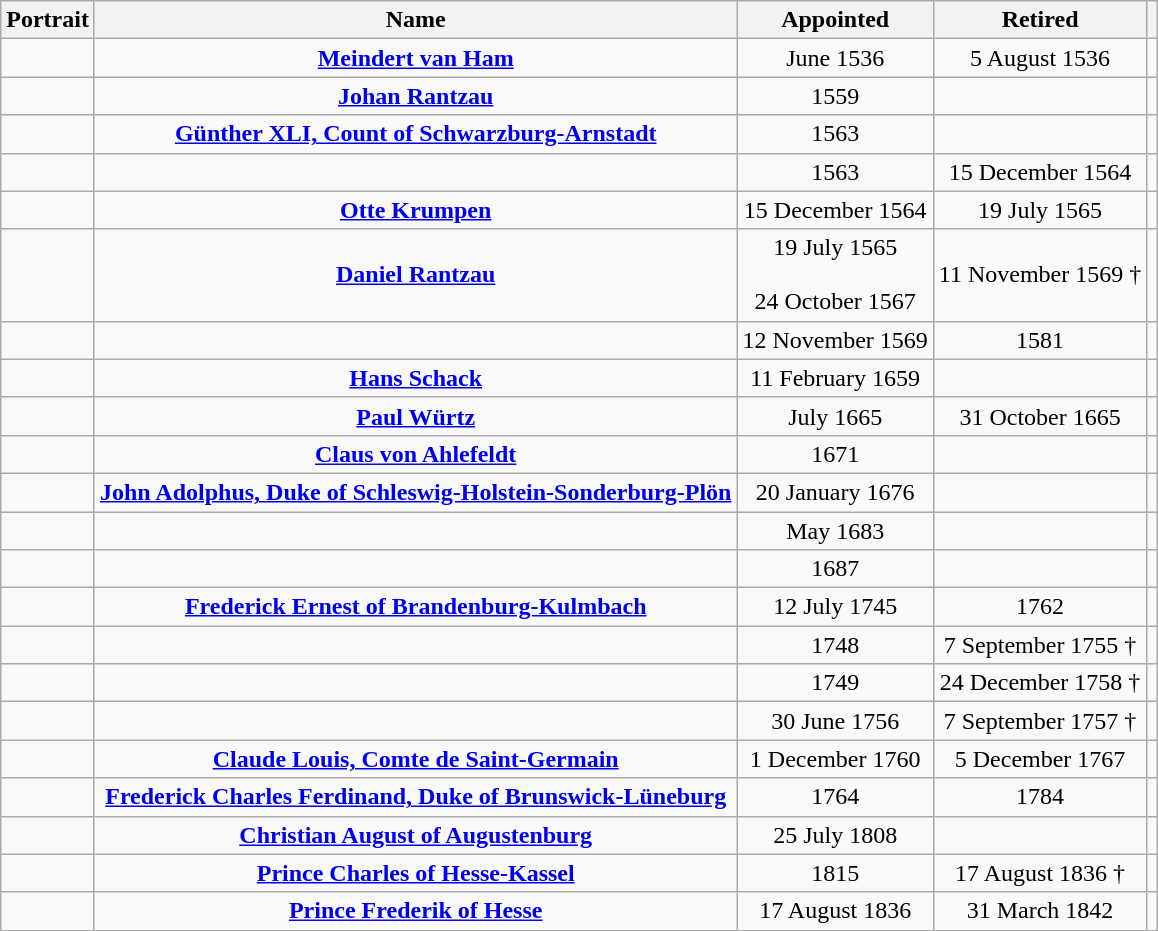<table class="wikitable" style="text-align:center">
<tr>
<th>Portrait</th>
<th>Name<br></th>
<th>Appointed</th>
<th>Retired</th>
<th></th>
</tr>
<tr>
<td></td>
<td><strong><a href='#'>Meindert van Ham</a></strong><br></td>
<td>June 1536<br></td>
<td>5 August 1536</td>
<td></td>
</tr>
<tr>
<td></td>
<td><strong><a href='#'>Johan Rantzau</a></strong><br></td>
<td>1559<br></td>
<td></td>
<td></td>
</tr>
<tr>
<td></td>
<td><strong><a href='#'>Günther XLI, Count of Schwarzburg-Arnstadt</a></strong><br></td>
<td>1563<br></td>
<td></td>
<td></td>
</tr>
<tr>
<td></td>
<td><strong></strong><br></td>
<td>1563<br></td>
<td>15 December 1564</td>
<td></td>
</tr>
<tr>
<td></td>
<td><strong><a href='#'>Otte Krumpen</a></strong><br></td>
<td>15 December 1564<br></td>
<td>19 July 1565</td>
<td></td>
</tr>
<tr>
<td></td>
<td><strong><a href='#'>Daniel Rantzau</a></strong><br></td>
<td>19 July 1565<br><br>24 October 1567<br></td>
<td>11 November 1569 †</td>
<td></td>
</tr>
<tr>
<td></td>
<td><strong></strong><br></td>
<td>12 November 1569<br></td>
<td>1581</td>
<td></td>
</tr>
<tr>
<td></td>
<td><strong><a href='#'>Hans Schack</a></strong><br></td>
<td>11 February 1659</td>
<td></td>
<td></td>
</tr>
<tr>
<td></td>
<td><strong><a href='#'>Paul Würtz</a></strong><br></td>
<td>July 1665</td>
<td>31 October 1665</td>
<td></td>
</tr>
<tr>
<td></td>
<td><strong><a href='#'>Claus von Ahlefeldt</a></strong><br></td>
<td>1671</td>
<td></td>
<td></td>
</tr>
<tr>
<td></td>
<td><strong><a href='#'>John Adolphus, Duke of Schleswig-Holstein-Sonderburg-Plön</a></strong><br></td>
<td>20 January 1676<br></td>
<td></td>
<td></td>
</tr>
<tr>
<td></td>
<td><strong></strong><br></td>
<td>May 1683<br></td>
<td></td>
<td></td>
</tr>
<tr>
<td></td>
<td><strong></strong><br></td>
<td>1687</td>
<td></td>
<td></td>
</tr>
<tr>
<td></td>
<td><strong><a href='#'>Frederick Ernest of Brandenburg-Kulmbach</a></strong><br></td>
<td>12 July 1745</td>
<td>1762</td>
<td></td>
</tr>
<tr>
<td></td>
<td><strong></strong><br></td>
<td>1748<br></td>
<td>7 September 1755 †</td>
<td></td>
</tr>
<tr>
<td></td>
<td><strong></strong><br></td>
<td>1749<br></td>
<td>24 December 1758 †</td>
<td></td>
</tr>
<tr>
<td></td>
<td><strong></strong><br></td>
<td>30 June 1756</td>
<td>7 September 1757 †</td>
<td></td>
</tr>
<tr>
<td></td>
<td><strong><a href='#'>Claude Louis, Comte de Saint-Germain</a></strong><br></td>
<td>1 December 1760</td>
<td>5 December 1767</td>
<td></td>
</tr>
<tr>
<td></td>
<td><strong><a href='#'>Frederick Charles Ferdinand, Duke of Brunswick-Lüneburg</a></strong><br></td>
<td>1764</td>
<td>1784</td>
<td></td>
</tr>
<tr>
<td></td>
<td><strong><a href='#'>Christian August of Augustenburg</a></strong><br></td>
<td>25 July 1808</td>
<td></td>
<td></td>
</tr>
<tr>
<td></td>
<td><strong><a href='#'>Prince Charles of Hesse-Kassel</a></strong><br></td>
<td>1815</td>
<td>17 August 1836 †</td>
<td></td>
</tr>
<tr>
<td></td>
<td><strong><a href='#'>Prince Frederik of Hesse</a></strong><br></td>
<td>17 August 1836</td>
<td>31 March 1842</td>
<td></td>
</tr>
</table>
